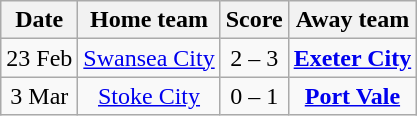<table class="wikitable" style="text-align: center">
<tr>
<th>Date</th>
<th>Home team</th>
<th>Score</th>
<th>Away team</th>
</tr>
<tr>
<td>23 Feb</td>
<td><a href='#'>Swansea City</a></td>
<td>2 – 3</td>
<td><strong><a href='#'>Exeter City</a></strong></td>
</tr>
<tr>
<td>3 Mar</td>
<td><a href='#'>Stoke City</a></td>
<td>0 – 1</td>
<td><strong><a href='#'>Port Vale</a></strong></td>
</tr>
</table>
